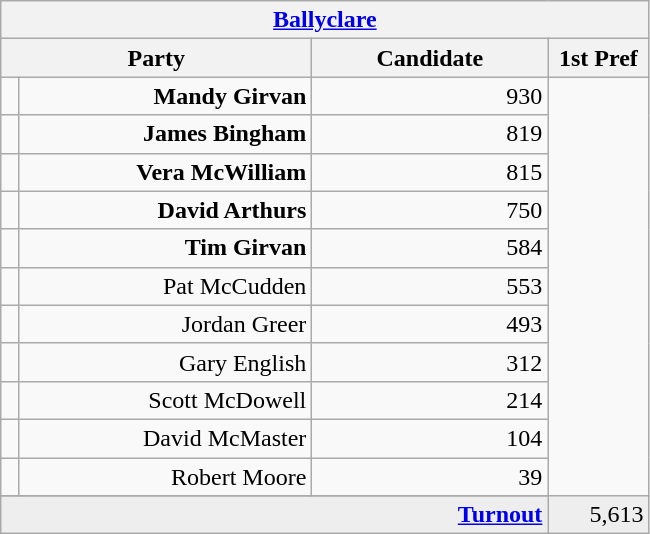<table class="wikitable">
<tr>
<th colspan="4" align="center"><a href='#'>Ballyclare</a></th>
</tr>
<tr>
<th colspan="2" align="center" width=200>Party</th>
<th width=150>Candidate</th>
<th width=60>1st Pref</th>
</tr>
<tr>
<td></td>
<td align="right"><strong>Mandy Girvan</strong></td>
<td align="right">930</td>
</tr>
<tr>
<td></td>
<td align="right"><strong>James Bingham</strong></td>
<td align="right">819</td>
</tr>
<tr>
<td></td>
<td align="right"><strong>Vera McWilliam</strong></td>
<td align="right">815</td>
</tr>
<tr>
<td></td>
<td align="right"><strong>David Arthurs</strong></td>
<td align="right">750</td>
</tr>
<tr>
<td></td>
<td align="right"><strong>Tim Girvan</strong></td>
<td align="right">584</td>
</tr>
<tr>
<td></td>
<td align="right">Pat McCudden</td>
<td align="right">553</td>
</tr>
<tr>
<td></td>
<td align="right">Jordan Greer</td>
<td align="right">493</td>
</tr>
<tr>
<td></td>
<td align="right">Gary English</td>
<td align="right">312</td>
</tr>
<tr>
<td></td>
<td align="right">Scott McDowell</td>
<td align="right">214</td>
</tr>
<tr>
<td></td>
<td align="right">David McMaster</td>
<td align="right">104</td>
</tr>
<tr>
<td></td>
<td align="right">Robert Moore</td>
<td align="right">39</td>
</tr>
<tr>
</tr>
<tr bgcolor="EEEEEE">
<td colspan=3 align="right"><strong><a href='#'>Turnout</a></strong></td>
<td align="right">5,613</td>
</tr>
</table>
